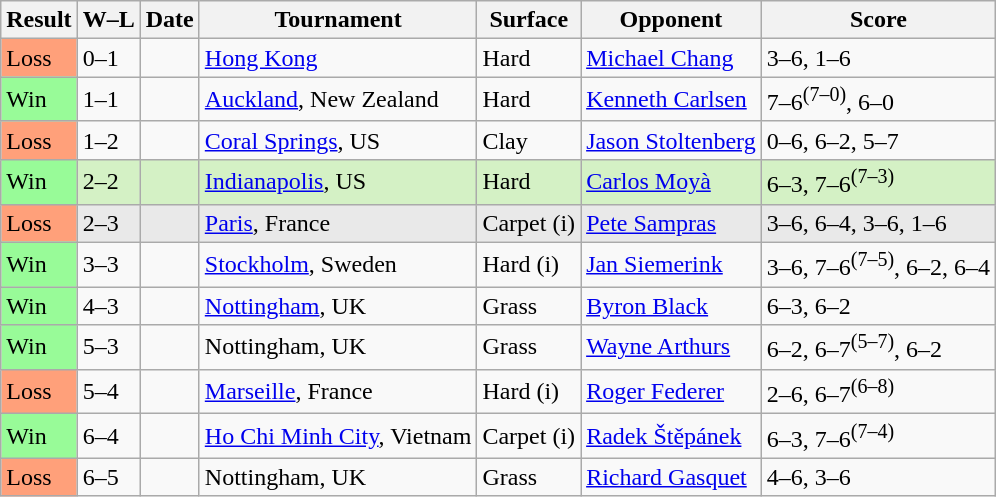<table class="sortable wikitable">
<tr>
<th>Result</th>
<th class="unsortable">W–L</th>
<th>Date</th>
<th>Tournament</th>
<th>Surface</th>
<th>Opponent</th>
<th class="unsortable">Score</th>
</tr>
<tr>
<td style="background:#ffa07a;">Loss</td>
<td>0–1</td>
<td><a href='#'></a></td>
<td><a href='#'>Hong Kong</a></td>
<td>Hard</td>
<td> <a href='#'>Michael Chang</a></td>
<td>3–6, 1–6</td>
</tr>
<tr>
<td style="background:#98fb98;">Win</td>
<td>1–1</td>
<td><a href='#'></a></td>
<td><a href='#'>Auckland</a>, New Zealand</td>
<td>Hard</td>
<td> <a href='#'>Kenneth Carlsen</a></td>
<td>7–6<sup>(7–0)</sup>, 6–0</td>
</tr>
<tr>
<td style="background:#ffa07a;">Loss</td>
<td>1–2</td>
<td><a href='#'></a></td>
<td><a href='#'>Coral Springs</a>, US</td>
<td>Clay</td>
<td> <a href='#'>Jason Stoltenberg</a></td>
<td>0–6, 6–2, 5–7</td>
</tr>
<tr bgcolor=d4f1c5>
<td style="background:#98fb98;">Win</td>
<td>2–2</td>
<td><a href='#'></a></td>
<td><a href='#'>Indianapolis</a>, US</td>
<td>Hard</td>
<td> <a href='#'>Carlos Moyà</a></td>
<td>6–3, 7–6<sup>(7–3)</sup></td>
</tr>
<tr bgcolor=e9e9e9>
<td style="background:#ffa07a;">Loss</td>
<td>2–3</td>
<td><a href='#'></a></td>
<td><a href='#'>Paris</a>, France</td>
<td>Carpet (i)</td>
<td> <a href='#'>Pete Sampras</a></td>
<td>3–6, 6–4, 3–6, 1–6</td>
</tr>
<tr>
<td style="background:#98fb98;">Win</td>
<td>3–3</td>
<td><a href='#'></a></td>
<td><a href='#'>Stockholm</a>, Sweden</td>
<td>Hard (i)</td>
<td> <a href='#'>Jan Siemerink</a></td>
<td>3–6, 7–6<sup>(7–5)</sup>, 6–2, 6–4</td>
</tr>
<tr>
<td style="background:#98fb98;">Win</td>
<td>4–3</td>
<td><a href='#'></a></td>
<td><a href='#'>Nottingham</a>, UK</td>
<td>Grass</td>
<td> <a href='#'>Byron Black</a></td>
<td>6–3, 6–2</td>
</tr>
<tr>
<td style="background:#98fb98;">Win</td>
<td>5–3</td>
<td><a href='#'></a></td>
<td>Nottingham, UK</td>
<td>Grass</td>
<td> <a href='#'>Wayne Arthurs</a></td>
<td>6–2, 6–7<sup>(5–7)</sup>, 6–2</td>
</tr>
<tr>
<td style="background:#ffa07a;">Loss</td>
<td>5–4</td>
<td><a href='#'></a></td>
<td><a href='#'>Marseille</a>, France</td>
<td>Hard (i)</td>
<td> <a href='#'>Roger Federer</a></td>
<td>2–6, 6–7<sup>(6–8)</sup></td>
</tr>
<tr>
<td style="background:#98fb98;">Win</td>
<td>6–4</td>
<td><a href='#'></a></td>
<td><a href='#'>Ho Chi Minh City</a>, Vietnam</td>
<td>Carpet (i)</td>
<td> <a href='#'>Radek Štěpánek</a></td>
<td>6–3, 7–6<sup>(7–4)</sup></td>
</tr>
<tr>
<td style="background:#ffa07a;">Loss</td>
<td>6–5</td>
<td><a href='#'></a></td>
<td>Nottingham, UK</td>
<td>Grass</td>
<td> <a href='#'>Richard Gasquet</a></td>
<td>4–6, 3–6</td>
</tr>
</table>
